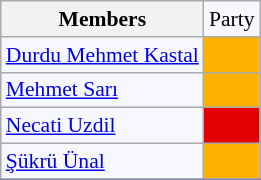<table class=wikitable style="border:1px solid #8888aa; background-color:#f7f8ff; padding:0px; font-size:90%;">
<tr>
<th>Members</th>
<td>Party</td>
</tr>
<tr>
<td><a href='#'>Durdu Mehmet Kastal</a></td>
<td style="background: #ffb300"></td>
</tr>
<tr>
<td><a href='#'>Mehmet Sarı</a></td>
<td style="background: #ffb300"></td>
</tr>
<tr>
<td><a href='#'>Necati Uzdil</a></td>
<td style="background: #e30000"></td>
</tr>
<tr>
<td><a href='#'>Şükrü Ünal</a></td>
<td style="background: #ffb300"></td>
</tr>
<tr>
</tr>
</table>
